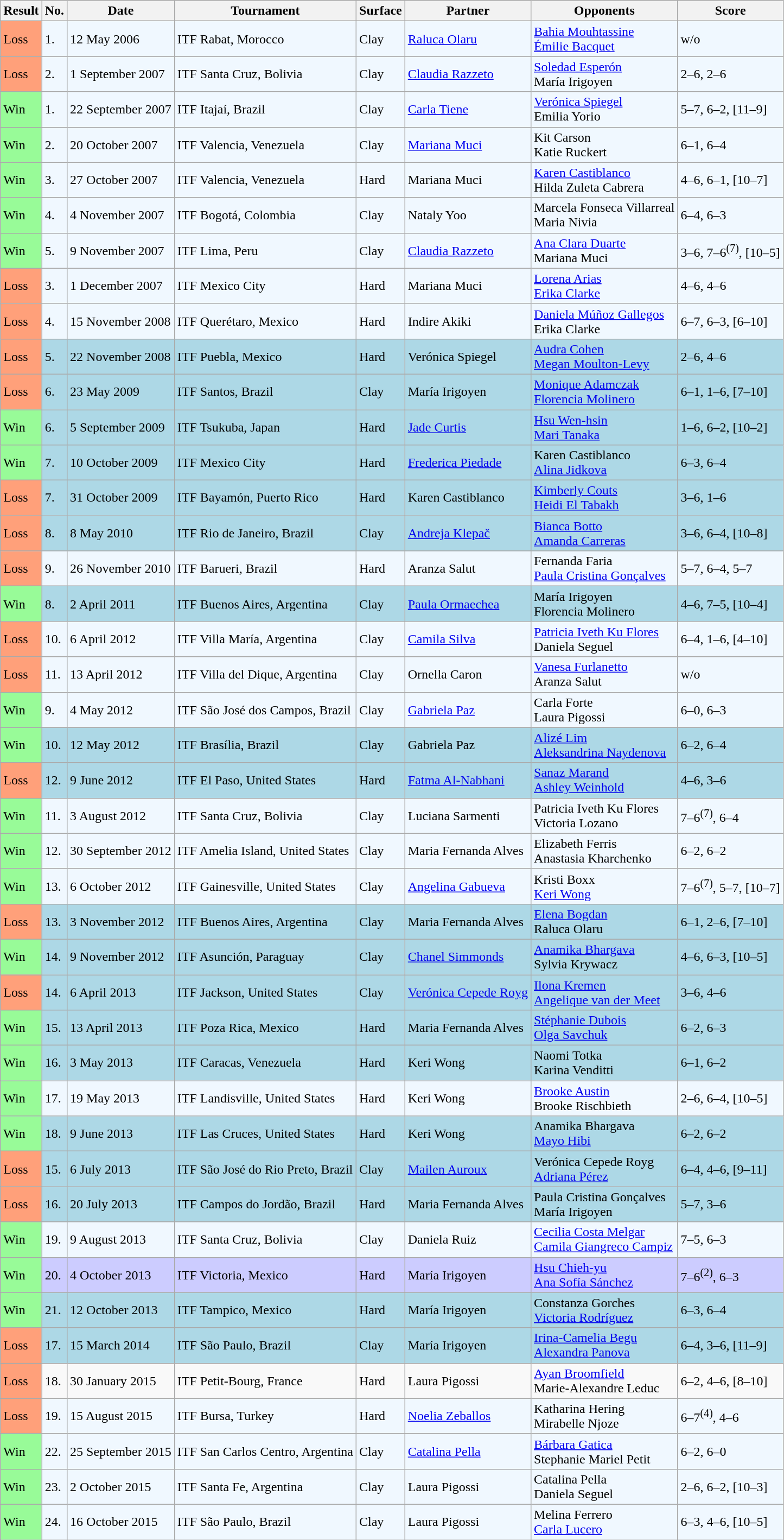<table class="sortable wikitable">
<tr>
<th>Result</th>
<th>No.</th>
<th>Date</th>
<th>Tournament</th>
<th>Surface</th>
<th>Partner</th>
<th>Opponents</th>
<th class="unsortable">Score</th>
</tr>
<tr bgcolor="#f0f8ff">
<td style="background:#ffa07a;">Loss</td>
<td>1.</td>
<td>12 May 2006</td>
<td>ITF Rabat, Morocco</td>
<td>Clay</td>
<td> <a href='#'>Raluca Olaru</a></td>
<td> <a href='#'>Bahia Mouhtassine</a> <br>  <a href='#'>Émilie Bacquet</a></td>
<td>w/o</td>
</tr>
<tr bgcolor="#f0f8ff">
<td style="background:#ffa07a;">Loss</td>
<td>2.</td>
<td>1 September 2007</td>
<td>ITF Santa Cruz, Bolivia</td>
<td>Clay</td>
<td> <a href='#'>Claudia Razzeto</a></td>
<td> <a href='#'>Soledad Esperón</a> <br>  María Irigoyen</td>
<td>2–6, 2–6</td>
</tr>
<tr bgcolor="#f0f8ff">
<td style="background:#98fb98;">Win</td>
<td>1.</td>
<td>22 September 2007</td>
<td>ITF Itajaí, Brazil</td>
<td>Clay</td>
<td> <a href='#'>Carla Tiene</a></td>
<td> <a href='#'>Verónica Spiegel</a> <br>  Emilia Yorio</td>
<td>5–7, 6–2, [11–9]</td>
</tr>
<tr bgcolor="#f0f8ff">
<td style="background:#98fb98;">Win</td>
<td>2.</td>
<td>20 October 2007</td>
<td>ITF Valencia, Venezuela</td>
<td>Clay</td>
<td> <a href='#'>Mariana Muci</a></td>
<td> Kit Carson <br>  Katie Ruckert</td>
<td>6–1, 6–4</td>
</tr>
<tr bgcolor="#f0f8ff">
<td style="background:#98fb98;">Win</td>
<td>3.</td>
<td>27 October 2007</td>
<td>ITF Valencia, Venezuela</td>
<td>Hard</td>
<td> Mariana Muci</td>
<td> <a href='#'>Karen Castiblanco</a> <br>  Hilda Zuleta Cabrera</td>
<td>4–6, 6–1, [10–7]</td>
</tr>
<tr bgcolor="#f0f8ff">
<td style="background:#98fb98;">Win</td>
<td>4.</td>
<td>4 November 2007</td>
<td>ITF Bogotá, Colombia</td>
<td>Clay</td>
<td> Nataly Yoo</td>
<td> Marcela Fonseca Villarreal <br>  Maria Nivia</td>
<td>6–4, 6–3</td>
</tr>
<tr bgcolor="#f0f8ff">
<td style="background:#98fb98;">Win</td>
<td>5.</td>
<td>9 November 2007</td>
<td>ITF Lima, Peru</td>
<td>Clay</td>
<td> <a href='#'>Claudia Razzeto</a></td>
<td> <a href='#'>Ana Clara Duarte</a> <br>  Mariana Muci</td>
<td>3–6, 7–6<sup>(7)</sup>, [10–5]</td>
</tr>
<tr bgcolor="#f0f8ff">
<td style="background:#ffa07a;">Loss</td>
<td>3.</td>
<td>1 December 2007</td>
<td>ITF Mexico City</td>
<td>Hard</td>
<td> Mariana Muci</td>
<td> <a href='#'>Lorena Arias</a> <br>  <a href='#'>Erika Clarke</a></td>
<td>4–6, 4–6</td>
</tr>
<tr bgcolor="#f0f8ff">
<td style="background:#ffa07a;">Loss</td>
<td>4.</td>
<td>15 November 2008</td>
<td>ITF Querétaro, Mexico</td>
<td>Hard</td>
<td> Indire Akiki</td>
<td> <a href='#'>Daniela Múñoz Gallegos</a> <br>  Erika Clarke</td>
<td>6–7, 6–3, [6–10]</td>
</tr>
<tr bgcolor=lightblue>
<td style="background:#ffa07a;">Loss</td>
<td>5.</td>
<td>22 November 2008</td>
<td>ITF Puebla, Mexico</td>
<td>Hard</td>
<td> Verónica Spiegel</td>
<td> <a href='#'>Audra Cohen</a> <br>  <a href='#'>Megan Moulton-Levy</a></td>
<td>2–6, 4–6</td>
</tr>
<tr bgcolor=lightblue>
<td style="background:#ffa07a;">Loss</td>
<td>6.</td>
<td>23 May 2009</td>
<td>ITF Santos, Brazil</td>
<td>Clay</td>
<td> María Irigoyen</td>
<td> <a href='#'>Monique Adamczak</a> <br>  <a href='#'>Florencia Molinero</a></td>
<td>6–1, 1–6, [7–10]</td>
</tr>
<tr bgcolor=lightblue>
<td style="background:#98fb98;">Win</td>
<td>6.</td>
<td>5 September 2009</td>
<td>ITF Tsukuba, Japan</td>
<td>Hard</td>
<td> <a href='#'>Jade Curtis</a></td>
<td> <a href='#'>Hsu Wen-hsin</a> <br>  <a href='#'>Mari Tanaka</a></td>
<td>1–6, 6–2, [10–2]</td>
</tr>
<tr bgcolor=lightblue>
<td style="background:#98fb98;">Win</td>
<td>7.</td>
<td>10 October 2009</td>
<td>ITF Mexico City</td>
<td>Hard</td>
<td> <a href='#'>Frederica Piedade</a></td>
<td> Karen Castiblanco <br>  <a href='#'>Alina Jidkova</a></td>
<td>6–3, 6–4</td>
</tr>
<tr bgcolor=lightblue>
<td style="background:#ffa07a;">Loss</td>
<td>7.</td>
<td>31 October 2009</td>
<td>ITF Bayamón, Puerto Rico</td>
<td>Hard</td>
<td> Karen Castiblanco</td>
<td> <a href='#'>Kimberly Couts</a> <br>  <a href='#'>Heidi El Tabakh</a></td>
<td>3–6, 1–6</td>
</tr>
<tr bgcolor=lightblue>
<td style="background:#ffa07a;">Loss</td>
<td>8.</td>
<td>8 May 2010</td>
<td>ITF Rio de Janeiro, Brazil</td>
<td>Clay</td>
<td> <a href='#'>Andreja Klepač</a></td>
<td> <a href='#'>Bianca Botto</a> <br>  <a href='#'>Amanda Carreras</a></td>
<td>3–6, 6–4, [10–8]</td>
</tr>
<tr bgcolor="#f0f8ff">
<td style="background:#ffa07a;">Loss</td>
<td>9.</td>
<td>26 November 2010</td>
<td>ITF Barueri, Brazil</td>
<td>Hard</td>
<td> Aranza Salut</td>
<td> Fernanda Faria <br>  <a href='#'>Paula Cristina Gonçalves</a></td>
<td>5–7, 6–4, 5–7</td>
</tr>
<tr bgcolor=lightblue>
<td style="background:#98fb98;">Win</td>
<td>8.</td>
<td>2 April 2011</td>
<td>ITF Buenos Aires, Argentina</td>
<td>Clay</td>
<td> <a href='#'>Paula Ormaechea</a></td>
<td> María Irigoyen <br>  Florencia Molinero</td>
<td>4–6, 7–5, [10–4]</td>
</tr>
<tr bgcolor="#f0f8ff">
<td style="background:#ffa07a;">Loss</td>
<td>10.</td>
<td>6 April 2012</td>
<td>ITF Villa María, Argentina</td>
<td>Clay</td>
<td> <a href='#'>Camila Silva</a></td>
<td> <a href='#'>Patricia Iveth Ku Flores</a> <br>  Daniela Seguel</td>
<td>6–4, 1–6, [4–10]</td>
</tr>
<tr bgcolor="#f0f8ff">
<td style="background:#ffa07a;">Loss</td>
<td>11.</td>
<td>13 April 2012</td>
<td>ITF Villa del Dique, Argentina</td>
<td>Clay</td>
<td> Ornella Caron</td>
<td> <a href='#'>Vanesa Furlanetto</a> <br>  Aranza Salut</td>
<td>w/o</td>
</tr>
<tr bgcolor="#f0f8ff">
<td style="background:#98fb98;">Win</td>
<td>9.</td>
<td>4 May 2012</td>
<td>ITF São José dos Campos, Brazil</td>
<td>Clay</td>
<td> <a href='#'>Gabriela Paz</a></td>
<td> Carla Forte <br>  Laura Pigossi</td>
<td>6–0, 6–3</td>
</tr>
<tr bgcolor=lightblue>
<td style="background:#98fb98;">Win</td>
<td>10.</td>
<td>12 May 2012</td>
<td>ITF Brasília, Brazil</td>
<td>Clay</td>
<td> Gabriela Paz</td>
<td> <a href='#'>Alizé Lim</a> <br>  <a href='#'>Aleksandrina Naydenova</a></td>
<td>6–2, 6–4</td>
</tr>
<tr bgcolor=lightblue>
<td style="background:#ffa07a;">Loss</td>
<td>12.</td>
<td>9 June 2012</td>
<td>ITF El Paso, United States</td>
<td>Hard</td>
<td> <a href='#'>Fatma Al-Nabhani</a></td>
<td> <a href='#'>Sanaz Marand</a> <br>  <a href='#'>Ashley Weinhold</a></td>
<td>4–6, 3–6</td>
</tr>
<tr bgcolor="#f0f8ff">
<td style="background:#98fb98;">Win</td>
<td>11.</td>
<td>3 August 2012</td>
<td>ITF Santa Cruz, Bolivia</td>
<td>Clay</td>
<td> Luciana Sarmenti</td>
<td> Patricia Iveth Ku Flores <br>  Victoria Lozano</td>
<td>7–6<sup>(7)</sup>, 6–4</td>
</tr>
<tr bgcolor="#f0f8ff">
<td style="background:#98fb98;">Win</td>
<td>12.</td>
<td>30 September 2012</td>
<td>ITF Amelia Island, United States</td>
<td>Clay</td>
<td> Maria Fernanda Alves</td>
<td> Elizabeth Ferris <br>  Anastasia Kharchenko</td>
<td>6–2, 6–2</td>
</tr>
<tr bgcolor="#f0f8ff">
<td style="background:#98fb98;">Win</td>
<td>13.</td>
<td>6 October 2012</td>
<td>ITF Gainesville, United States</td>
<td>Clay</td>
<td> <a href='#'>Angelina Gabueva</a></td>
<td> Kristi Boxx <br>  <a href='#'>Keri Wong</a></td>
<td>7–6<sup>(7)</sup>, 5–7, [10–7]</td>
</tr>
<tr bgcolor=lightblue>
<td style="background:#ffa07a;">Loss</td>
<td>13.</td>
<td>3 November 2012</td>
<td>ITF Buenos Aires, Argentina</td>
<td>Clay</td>
<td> Maria Fernanda Alves</td>
<td> <a href='#'>Elena Bogdan</a> <br>  Raluca Olaru</td>
<td>6–1, 2–6, [7–10]</td>
</tr>
<tr bgcolor=lightblue>
<td style="background:#98fb98;">Win</td>
<td>14.</td>
<td>9 November 2012</td>
<td>ITF Asunción, Paraguay</td>
<td>Clay</td>
<td> <a href='#'>Chanel Simmonds</a></td>
<td> <a href='#'>Anamika Bhargava</a> <br>  Sylvia Krywacz</td>
<td>4–6, 6–3, [10–5]</td>
</tr>
<tr bgcolor=lightblue>
<td style="background:#ffa07a;">Loss</td>
<td>14.</td>
<td>6 April 2013</td>
<td>ITF Jackson, United States</td>
<td>Clay</td>
<td> <a href='#'>Verónica Cepede Royg</a></td>
<td> <a href='#'>Ilona Kremen</a> <br>  <a href='#'>Angelique van der Meet</a></td>
<td>3–6, 4–6</td>
</tr>
<tr bgcolor=lightblue>
<td style="background:#98fb98;">Win</td>
<td>15.</td>
<td>13 April 2013</td>
<td>ITF Poza Rica, Mexico</td>
<td>Hard</td>
<td> Maria Fernanda Alves</td>
<td> <a href='#'>Stéphanie Dubois</a> <br>  <a href='#'>Olga Savchuk</a></td>
<td>6–2, 6–3</td>
</tr>
<tr bgcolor=lightblue>
<td style="background:#98fb98;">Win</td>
<td>16.</td>
<td>3 May 2013</td>
<td>ITF Caracas, Venezuela</td>
<td>Hard</td>
<td> Keri Wong</td>
<td> Naomi Totka <br>  Karina Venditti</td>
<td>6–1, 6–2</td>
</tr>
<tr bgcolor="#f0f8ff">
<td style="background:#98fb98;">Win</td>
<td>17.</td>
<td>19 May 2013</td>
<td>ITF Landisville, United States</td>
<td>Hard</td>
<td> Keri Wong</td>
<td> <a href='#'>Brooke Austin</a> <br>  Brooke Rischbieth</td>
<td>2–6, 6–4, [10–5]</td>
</tr>
<tr bgcolor=lightblue>
<td style="background:#98fb98;">Win</td>
<td>18.</td>
<td>9 June 2013</td>
<td>ITF Las Cruces, United States</td>
<td>Hard</td>
<td> Keri Wong</td>
<td> Anamika Bhargava <br>  <a href='#'>Mayo Hibi</a></td>
<td>6–2, 6–2</td>
</tr>
<tr bgcolor=lightblue>
<td style="background:#ffa07a;">Loss</td>
<td>15.</td>
<td>6 July 2013</td>
<td>ITF São José do Rio Preto, Brazil</td>
<td>Clay</td>
<td> <a href='#'>Mailen Auroux</a></td>
<td> Verónica Cepede Royg <br>  <a href='#'>Adriana Pérez</a></td>
<td>6–4, 4–6, [9–11]</td>
</tr>
<tr bgcolor=lightblue>
<td style="background:#ffa07a;">Loss</td>
<td>16.</td>
<td>20 July 2013</td>
<td>ITF Campos do Jordão, Brazil</td>
<td>Hard</td>
<td> Maria Fernanda Alves</td>
<td> Paula Cristina Gonçalves <br>  María Irigoyen</td>
<td>5–7, 3–6</td>
</tr>
<tr bgcolor="#f0f8ff">
<td style="background:#98fb98;">Win</td>
<td>19.</td>
<td>9 August 2013</td>
<td>ITF Santa Cruz, Bolivia</td>
<td>Clay</td>
<td> Daniela Ruiz</td>
<td> <a href='#'>Cecilia Costa Melgar</a> <br>  <a href='#'>Camila Giangreco Campiz</a></td>
<td>7–5, 6–3</td>
</tr>
<tr bgcolor="#ccccff">
<td style="background:#98fb98;">Win</td>
<td>20.</td>
<td>4 October 2013</td>
<td>ITF Victoria, Mexico</td>
<td>Hard</td>
<td> María Irigoyen</td>
<td> <a href='#'>Hsu Chieh-yu</a> <br>  <a href='#'>Ana Sofía Sánchez</a></td>
<td>7–6<sup>(2)</sup>, 6–3</td>
</tr>
<tr bgcolor=lightblue>
<td style="background:#98fb98;">Win</td>
<td>21.</td>
<td>12 October 2013</td>
<td>ITF Tampico, Mexico</td>
<td>Hard</td>
<td> María Irigoyen</td>
<td> Constanza Gorches <br>  <a href='#'>Victoria Rodríguez</a></td>
<td>6–3, 6–4</td>
</tr>
<tr bgcolor=lightblue>
<td style="background:#ffa07a;">Loss</td>
<td>17.</td>
<td>15 March 2014</td>
<td>ITF São Paulo, Brazil</td>
<td>Clay</td>
<td> María Irigoyen</td>
<td> <a href='#'>Irina-Camelia Begu</a> <br>  <a href='#'>Alexandra Panova</a></td>
<td>6–4, 3–6, [11–9]</td>
</tr>
<tr>
<td style="background:#ffa07a;">Loss</td>
<td>18.</td>
<td>30 January 2015</td>
<td>ITF Petit-Bourg, France</td>
<td>Hard</td>
<td> Laura Pigossi</td>
<td> <a href='#'>Ayan Broomfield</a> <br>  Marie-Alexandre Leduc</td>
<td>6–2, 4–6, [8–10]</td>
</tr>
<tr style="background:#f0f8ff;">
<td style="background:#ffa07a;">Loss</td>
<td>19.</td>
<td>15 August 2015</td>
<td>ITF Bursa, Turkey</td>
<td>Hard</td>
<td> <a href='#'>Noelia Zeballos</a></td>
<td> Katharina Hering <br>  Mirabelle Njoze</td>
<td>6–7<sup>(4)</sup>, 4–6</td>
</tr>
<tr style="background:#f0f8ff;">
<td style="background:#98fb98;">Win</td>
<td>22.</td>
<td>25 September 2015</td>
<td>ITF San Carlos Centro, Argentina</td>
<td>Clay</td>
<td> <a href='#'>Catalina Pella</a></td>
<td> <a href='#'>Bárbara Gatica</a> <br>  Stephanie Mariel Petit</td>
<td>6–2, 6–0</td>
</tr>
<tr style="background:#f0f8ff;">
<td style="background:#98fb98;">Win</td>
<td>23.</td>
<td>2 October 2015</td>
<td>ITF Santa Fe, Argentina</td>
<td>Clay</td>
<td> Laura Pigossi</td>
<td> Catalina Pella <br>  Daniela Seguel</td>
<td>2–6, 6–2, [10–3]</td>
</tr>
<tr style="background:#f0f8ff;">
<td style="background:#98fb98;">Win</td>
<td>24.</td>
<td>16 October 2015</td>
<td>ITF São Paulo, Brazil</td>
<td>Clay</td>
<td> Laura Pigossi</td>
<td> Melina Ferrero <br>  <a href='#'>Carla Lucero</a></td>
<td>6–3, 4–6, [10–5]</td>
</tr>
</table>
